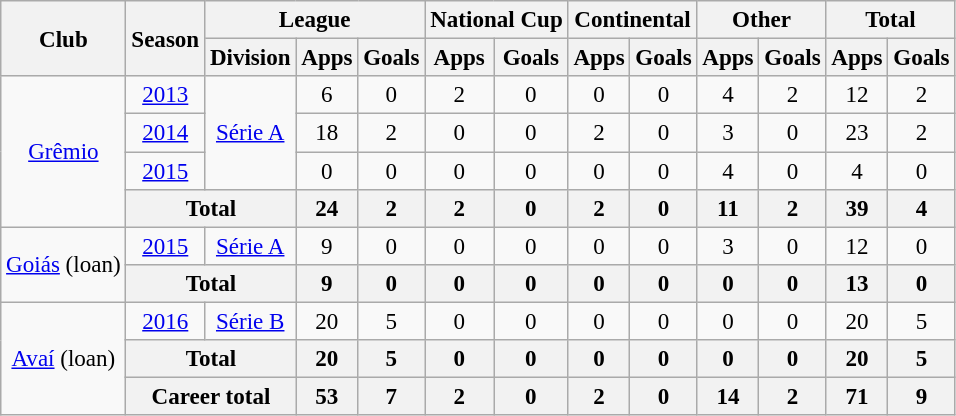<table class="wikitable" style="font-size:96%; text-align: center;">
<tr>
<th rowspan="2">Club</th>
<th rowspan="2">Season</th>
<th colspan="3">League</th>
<th colspan="2">National Cup</th>
<th colspan="2">Continental</th>
<th colspan="2">Other</th>
<th colspan="2">Total</th>
</tr>
<tr>
<th>Division</th>
<th>Apps</th>
<th>Goals</th>
<th>Apps</th>
<th>Goals</th>
<th>Apps</th>
<th>Goals</th>
<th>Apps</th>
<th>Goals</th>
<th>Apps</th>
<th>Goals</th>
</tr>
<tr>
<td rowspan="4" valign="center"><a href='#'>Grêmio</a></td>
<td><a href='#'>2013</a></td>
<td rowspan="3"><a href='#'>Série A</a></td>
<td>6</td>
<td>0</td>
<td>2</td>
<td>0</td>
<td>0</td>
<td>0</td>
<td>4</td>
<td>2</td>
<td>12</td>
<td>2</td>
</tr>
<tr>
<td><a href='#'>2014</a></td>
<td>18</td>
<td>2</td>
<td>0</td>
<td>0</td>
<td>2</td>
<td>0</td>
<td>3</td>
<td>0</td>
<td>23</td>
<td>2</td>
</tr>
<tr>
<td><a href='#'>2015</a></td>
<td>0</td>
<td>0</td>
<td>0</td>
<td>0</td>
<td>0</td>
<td>0</td>
<td>4</td>
<td>0</td>
<td>4</td>
<td>0</td>
</tr>
<tr>
<th colspan="2">Total</th>
<th>24</th>
<th>2</th>
<th>2</th>
<th>0</th>
<th>2</th>
<th>0</th>
<th>11</th>
<th>2</th>
<th>39</th>
<th>4</th>
</tr>
<tr>
<td rowspan="2" valign="center"><a href='#'>Goiás</a> (loan)</td>
<td><a href='#'>2015</a></td>
<td><a href='#'>Série A</a></td>
<td>9</td>
<td>0</td>
<td>0</td>
<td>0</td>
<td>0</td>
<td>0</td>
<td>3</td>
<td>0</td>
<td>12</td>
<td>0</td>
</tr>
<tr>
<th colspan="2">Total</th>
<th>9</th>
<th>0</th>
<th>0</th>
<th>0</th>
<th>0</th>
<th>0</th>
<th>0</th>
<th>0</th>
<th>13</th>
<th>0</th>
</tr>
<tr>
<td rowspan="3" valign="center"><a href='#'>Avaí</a> (loan)</td>
<td><a href='#'>2016</a></td>
<td><a href='#'>Série B</a></td>
<td>20</td>
<td>5</td>
<td>0</td>
<td>0</td>
<td>0</td>
<td>0</td>
<td>0</td>
<td>0</td>
<td>20</td>
<td>5</td>
</tr>
<tr>
<th colspan="2">Total</th>
<th>20</th>
<th>5</th>
<th>0</th>
<th>0</th>
<th>0</th>
<th>0</th>
<th>0</th>
<th>0</th>
<th>20</th>
<th>5</th>
</tr>
<tr>
<th colspan="2">Career total</th>
<th>53</th>
<th>7</th>
<th>2</th>
<th>0</th>
<th>2</th>
<th>0</th>
<th>14</th>
<th>2</th>
<th>71</th>
<th>9</th>
</tr>
</table>
